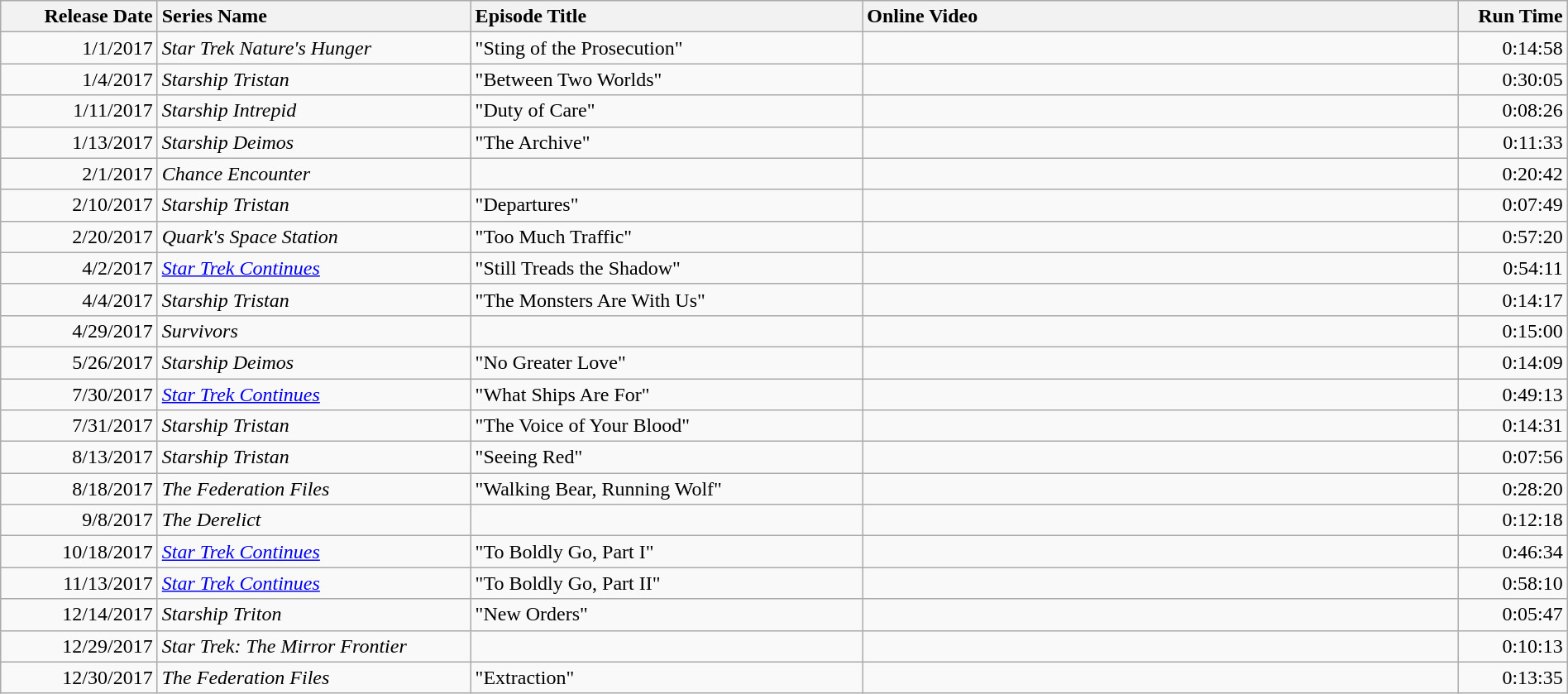<table class="wikitable" width=100%>
<tr>
<th style="text-align:right; width: 10%;"><strong>Release Date</strong></th>
<th style="text-align:left; width: 20%;"><strong>Series Name</strong></th>
<th style="text-align:left; width: 25%;"><strong>Episode Title</strong></th>
<th style="text-align:left; width: 38%;"><strong>Online Video</strong></th>
<th style="text-align:right; width: 7%;"><strong>Run Time</strong></th>
</tr>
<tr>
<td style="text-align:right;">1/1/2017</td>
<td><em>Star Trek Nature's Hunger</em></td>
<td>"Sting of the Prosecution" </td>
<td><small></small></td>
<td style="text-align:right;">0:14:58</td>
</tr>
<tr>
<td style="text-align:right;">1/4/2017</td>
<td><em>Starship Tristan</em></td>
<td>"Between Two Worlds" </td>
<td><small></small></td>
<td style="text-align:right;">0:30:05</td>
</tr>
<tr>
<td style="text-align:right;">1/11/2017</td>
<td><em>Starship Intrepid</em></td>
<td>"Duty of Care" </td>
<td><small></small></td>
<td style="text-align:right;">0:08:26</td>
</tr>
<tr>
<td style="text-align:right;">1/13/2017</td>
<td><em>Starship Deimos</em></td>
<td>"The Archive" </td>
<td><small></small></td>
<td style="text-align:right;">0:11:33</td>
</tr>
<tr>
<td style="text-align:right;">2/1/2017</td>
<td><em>Chance Encounter</em> </td>
<td></td>
<td><small></small></td>
<td style="text-align:right;">0:20:42</td>
</tr>
<tr>
<td style="text-align:right;">2/10/2017</td>
<td><em>Starship Tristan</em></td>
<td>"Departures" </td>
<td><small></small></td>
<td style="text-align:right;">0:07:49</td>
</tr>
<tr>
<td style="text-align:right;">2/20/2017</td>
<td><em>Quark's Space Station</em></td>
<td>"Too Much Traffic" </td>
<td><small></small></td>
<td style="text-align:right;">0:57:20</td>
</tr>
<tr>
<td style="text-align:right;">4/2/2017</td>
<td><em><a href='#'>Star Trek Continues</a></em></td>
<td>"Still Treads the Shadow" </td>
<td><small></small></td>
<td style="text-align:right;">0:54:11</td>
</tr>
<tr>
<td style="text-align:right;">4/4/2017</td>
<td><em>Starship Tristan</em></td>
<td>"The Monsters Are With Us" </td>
<td><small></small></td>
<td style="text-align:right;">0:14:17</td>
</tr>
<tr>
<td style="text-align:right;">4/29/2017</td>
<td><em>Survivors</em> </td>
<td></td>
<td><small></small></td>
<td style="text-align:right;">0:15:00</td>
</tr>
<tr>
<td style="text-align:right;">5/26/2017</td>
<td><em>Starship Deimos</em></td>
<td>"No Greater Love" </td>
<td><small></small></td>
<td style="text-align:right;">0:14:09</td>
</tr>
<tr>
<td style="text-align:right;">7/30/2017</td>
<td><em><a href='#'>Star Trek Continues</a></em></td>
<td>"What Ships Are For" </td>
<td><small></small></td>
<td style="text-align:right;">0:49:13</td>
</tr>
<tr>
<td style="text-align:right;">7/31/2017</td>
<td><em>Starship Tristan</em></td>
<td>"The Voice of Your Blood" </td>
<td><small></small></td>
<td style="text-align:right;">0:14:31</td>
</tr>
<tr>
<td style="text-align:right;">8/13/2017</td>
<td><em>Starship Tristan</em></td>
<td>"Seeing Red" </td>
<td><small></small></td>
<td style="text-align:right;">0:07:56</td>
</tr>
<tr>
<td style="text-align:right;">8/18/2017</td>
<td><em>The Federation Files</em></td>
<td>"Walking Bear, Running Wolf" </td>
<td><small></small></td>
<td style="text-align:right;">0:28:20</td>
</tr>
<tr>
<td style="text-align:right;">9/8/2017</td>
<td><em>The Derelict</em> </td>
<td></td>
<td><small></small></td>
<td style="text-align:right;">0:12:18</td>
</tr>
<tr>
<td style="text-align:right;">10/18/2017</td>
<td><em><a href='#'>Star Trek Continues</a></em></td>
<td>"To Boldly Go, Part I" </td>
<td><small></small></td>
<td style="text-align:right;">0:46:34</td>
</tr>
<tr>
<td style="text-align:right;">11/13/2017</td>
<td><em><a href='#'>Star Trek Continues</a></em></td>
<td>"To Boldly Go, Part II" </td>
<td><small></small></td>
<td style="text-align:right;">0:58:10</td>
</tr>
<tr>
<td style="text-align:right;">12/14/2017</td>
<td><em>Starship Triton</em></td>
<td>"New Orders" </td>
<td><small></small></td>
<td style="text-align:right;">0:05:47</td>
</tr>
<tr>
<td style="text-align:right;">12/29/2017</td>
<td><em>Star Trek: The Mirror Frontier</em> </td>
<td></td>
<td><small></small></td>
<td style="text-align:right;">0:10:13</td>
</tr>
<tr>
<td style="text-align:right;">12/30/2017</td>
<td><em>The Federation Files</em></td>
<td>"Extraction" </td>
<td><small></small></td>
<td style="text-align:right;">0:13:35</td>
</tr>
</table>
